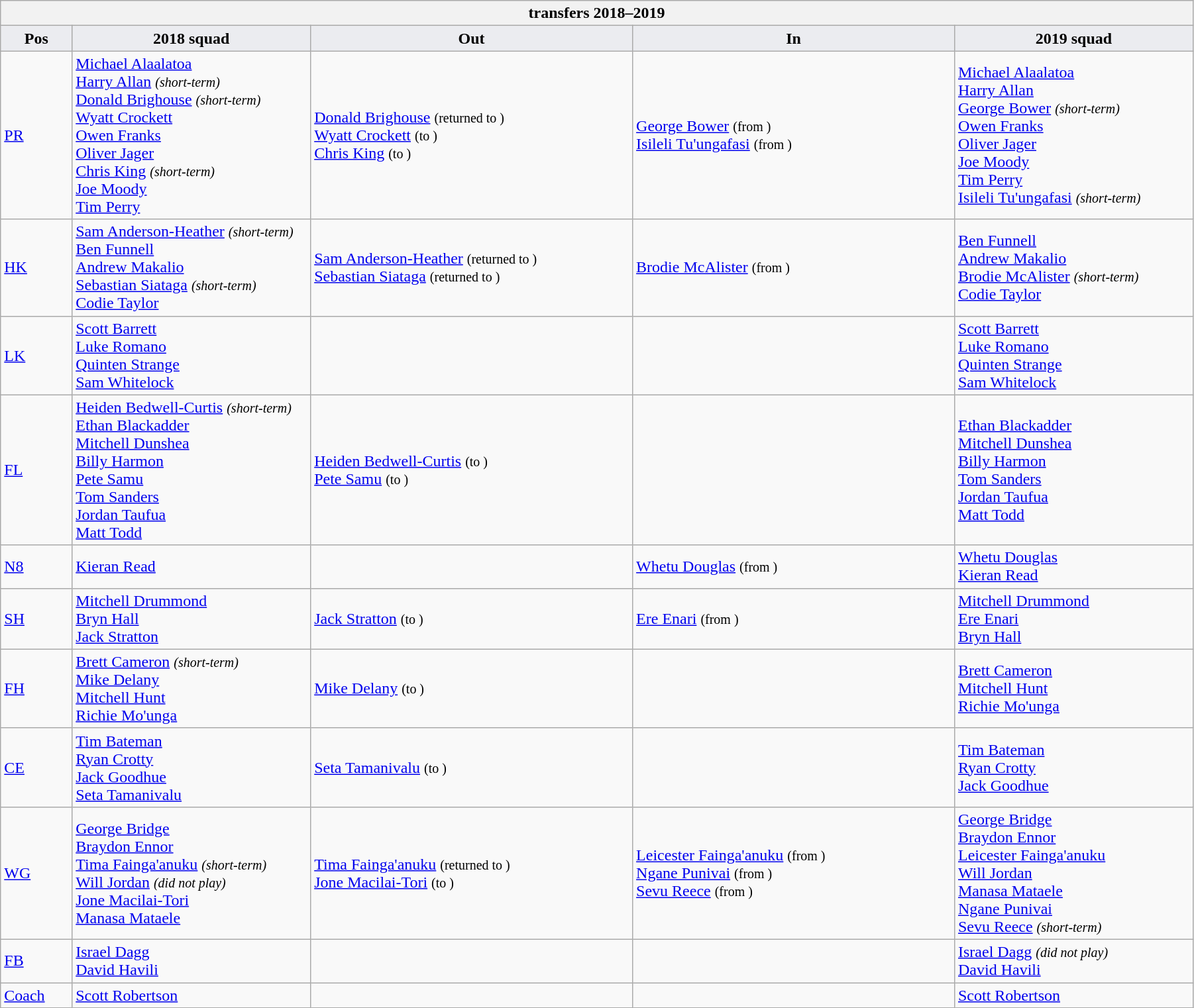<table class="wikitable" style="text-align: left; width:95%">
<tr>
<th colspan="100%"> transfers 2018–2019</th>
</tr>
<tr>
<th style="background:#ebecf0; width:6%;">Pos</th>
<th style="background:#ebecf0; width:20%;">2018 squad</th>
<th style="background:#ebecf0; width:27%;">Out</th>
<th style="background:#ebecf0; width:27%;">In</th>
<th style="background:#ebecf0; width:20%;">2019 squad</th>
</tr>
<tr>
<td><a href='#'>PR</a></td>
<td> <a href='#'>Michael Alaalatoa</a> <br> <a href='#'>Harry Allan</a> <small><em>(short-term)</em></small> <br> <a href='#'>Donald Brighouse</a> <small><em>(short-term)</em></small> <br> <a href='#'>Wyatt Crockett</a> <br> <a href='#'>Owen Franks</a> <br> <a href='#'>Oliver Jager</a> <br> <a href='#'>Chris King</a> <small><em>(short-term)</em></small> <br> <a href='#'>Joe Moody</a> <br> <a href='#'>Tim Perry</a></td>
<td>  <a href='#'>Donald Brighouse</a> <small>(returned to )</small> <br>  <a href='#'>Wyatt Crockett</a> <small>(to )</small> <br>  <a href='#'>Chris King</a> <small>(to )</small></td>
<td>  <a href='#'>George Bower</a> <small>(from )</small> <br>  <a href='#'>Isileli Tu'ungafasi</a> <small>(from )</small></td>
<td> <a href='#'>Michael Alaalatoa</a> <br> <a href='#'>Harry Allan</a> <br> <a href='#'>George Bower</a> <small><em>(short-term)</em></small> <br> <a href='#'>Owen Franks</a> <br> <a href='#'>Oliver Jager</a> <br> <a href='#'>Joe Moody</a> <br> <a href='#'>Tim Perry</a> <br> <a href='#'>Isileli Tu'ungafasi</a> <small><em>(short-term)</em></small></td>
</tr>
<tr>
<td><a href='#'>HK</a></td>
<td> <a href='#'>Sam Anderson-Heather</a> <small><em>(short-term)</em></small> <br> <a href='#'>Ben Funnell</a> <br> <a href='#'>Andrew Makalio</a> <br> <a href='#'>Sebastian Siataga</a> <small><em>(short-term)</em></small> <br> <a href='#'>Codie Taylor</a></td>
<td>  <a href='#'>Sam Anderson-Heather</a> <small>(returned to )</small> <br>  <a href='#'>Sebastian Siataga</a> <small>(returned to )</small></td>
<td>  <a href='#'>Brodie McAlister</a> <small>(from )</small></td>
<td> <a href='#'>Ben Funnell</a> <br> <a href='#'>Andrew Makalio</a> <br> <a href='#'>Brodie McAlister</a> <small><em>(short-term)</em></small> <br> <a href='#'>Codie Taylor</a></td>
</tr>
<tr>
<td><a href='#'>LK</a></td>
<td> <a href='#'>Scott Barrett</a> <br> <a href='#'>Luke Romano</a> <br> <a href='#'>Quinten Strange</a> <br> <a href='#'>Sam Whitelock</a></td>
<td></td>
<td></td>
<td> <a href='#'>Scott Barrett</a> <br> <a href='#'>Luke Romano</a> <br> <a href='#'>Quinten Strange</a> <br> <a href='#'>Sam Whitelock</a></td>
</tr>
<tr>
<td><a href='#'>FL</a></td>
<td> <a href='#'>Heiden Bedwell-Curtis</a> <small><em>(short-term)</em></small> <br> <a href='#'>Ethan Blackadder</a> <br> <a href='#'>Mitchell Dunshea</a> <br> <a href='#'>Billy Harmon</a> <br> <a href='#'>Pete Samu</a> <br> <a href='#'>Tom Sanders</a> <br> <a href='#'>Jordan Taufua</a> <br> <a href='#'>Matt Todd</a></td>
<td>  <a href='#'>Heiden Bedwell-Curtis</a> <small>(to )</small> <br>  <a href='#'>Pete Samu</a> <small>(to )</small></td>
<td></td>
<td> <a href='#'>Ethan Blackadder</a> <br> <a href='#'>Mitchell Dunshea</a> <br> <a href='#'>Billy Harmon</a> <br> <a href='#'>Tom Sanders</a> <br> <a href='#'>Jordan Taufua</a> <br> <a href='#'>Matt Todd</a></td>
</tr>
<tr>
<td><a href='#'>N8</a></td>
<td> <a href='#'>Kieran Read</a></td>
<td></td>
<td>  <a href='#'>Whetu Douglas</a> <small>(from )</small></td>
<td> <a href='#'>Whetu Douglas</a> <br> <a href='#'>Kieran Read</a></td>
</tr>
<tr>
<td><a href='#'>SH</a></td>
<td> <a href='#'>Mitchell Drummond</a> <br> <a href='#'>Bryn Hall</a> <br> <a href='#'>Jack Stratton</a></td>
<td>  <a href='#'>Jack Stratton</a> <small>(to )</small></td>
<td>  <a href='#'>Ere Enari</a> <small>(from )</small></td>
<td> <a href='#'>Mitchell Drummond</a> <br> <a href='#'>Ere Enari</a> <br> <a href='#'>Bryn Hall</a></td>
</tr>
<tr>
<td><a href='#'>FH</a></td>
<td> <a href='#'>Brett Cameron</a> <small><em>(short-term)</em></small> <br> <a href='#'>Mike Delany</a> <br> <a href='#'>Mitchell Hunt</a> <br> <a href='#'>Richie Mo'unga</a></td>
<td>  <a href='#'>Mike Delany</a> <small>(to )</small></td>
<td></td>
<td> <a href='#'>Brett Cameron</a> <br> <a href='#'>Mitchell Hunt</a> <br> <a href='#'>Richie Mo'unga</a></td>
</tr>
<tr>
<td><a href='#'>CE</a></td>
<td> <a href='#'>Tim Bateman</a> <br> <a href='#'>Ryan Crotty</a> <br> <a href='#'>Jack Goodhue</a> <br> <a href='#'>Seta Tamanivalu</a></td>
<td>  <a href='#'>Seta Tamanivalu</a> <small>(to )</small></td>
<td></td>
<td> <a href='#'>Tim Bateman</a> <br> <a href='#'>Ryan Crotty</a> <br> <a href='#'>Jack Goodhue</a></td>
</tr>
<tr>
<td><a href='#'>WG</a></td>
<td> <a href='#'>George Bridge</a> <br> <a href='#'>Braydon Ennor</a> <br> <a href='#'>Tima Fainga'anuku</a> <small><em>(short-term)</em></small> <br> <a href='#'>Will Jordan</a> <small><em>(did not play)</em></small> <br> <a href='#'>Jone Macilai-Tori</a> <br> <a href='#'>Manasa Mataele</a></td>
<td>  <a href='#'>Tima Fainga'anuku</a> <small>(returned to )</small> <br>  <a href='#'>Jone Macilai-Tori</a> <small>(to )</small></td>
<td>  <a href='#'>Leicester Fainga'anuku</a> <small>(from )</small> <br>  <a href='#'>Ngane Punivai</a> <small>(from )</small> <br>  <a href='#'>Sevu Reece</a> <small>(from )</small></td>
<td> <a href='#'>George Bridge</a> <br> <a href='#'>Braydon Ennor</a> <br> <a href='#'>Leicester Fainga'anuku</a> <br> <a href='#'>Will Jordan</a> <br> <a href='#'>Manasa Mataele</a> <br> <a href='#'>Ngane Punivai</a> <br> <a href='#'>Sevu Reece</a> <small><em>(short-term)</em></small></td>
</tr>
<tr>
<td><a href='#'>FB</a></td>
<td> <a href='#'>Israel Dagg</a> <br> <a href='#'>David Havili</a></td>
<td></td>
<td></td>
<td> <a href='#'>Israel Dagg</a> <small><em>(did not play)</em></small> <br> <a href='#'>David Havili</a></td>
</tr>
<tr>
<td><a href='#'>Coach</a></td>
<td> <a href='#'>Scott Robertson</a></td>
<td></td>
<td></td>
<td> <a href='#'>Scott Robertson</a></td>
</tr>
</table>
